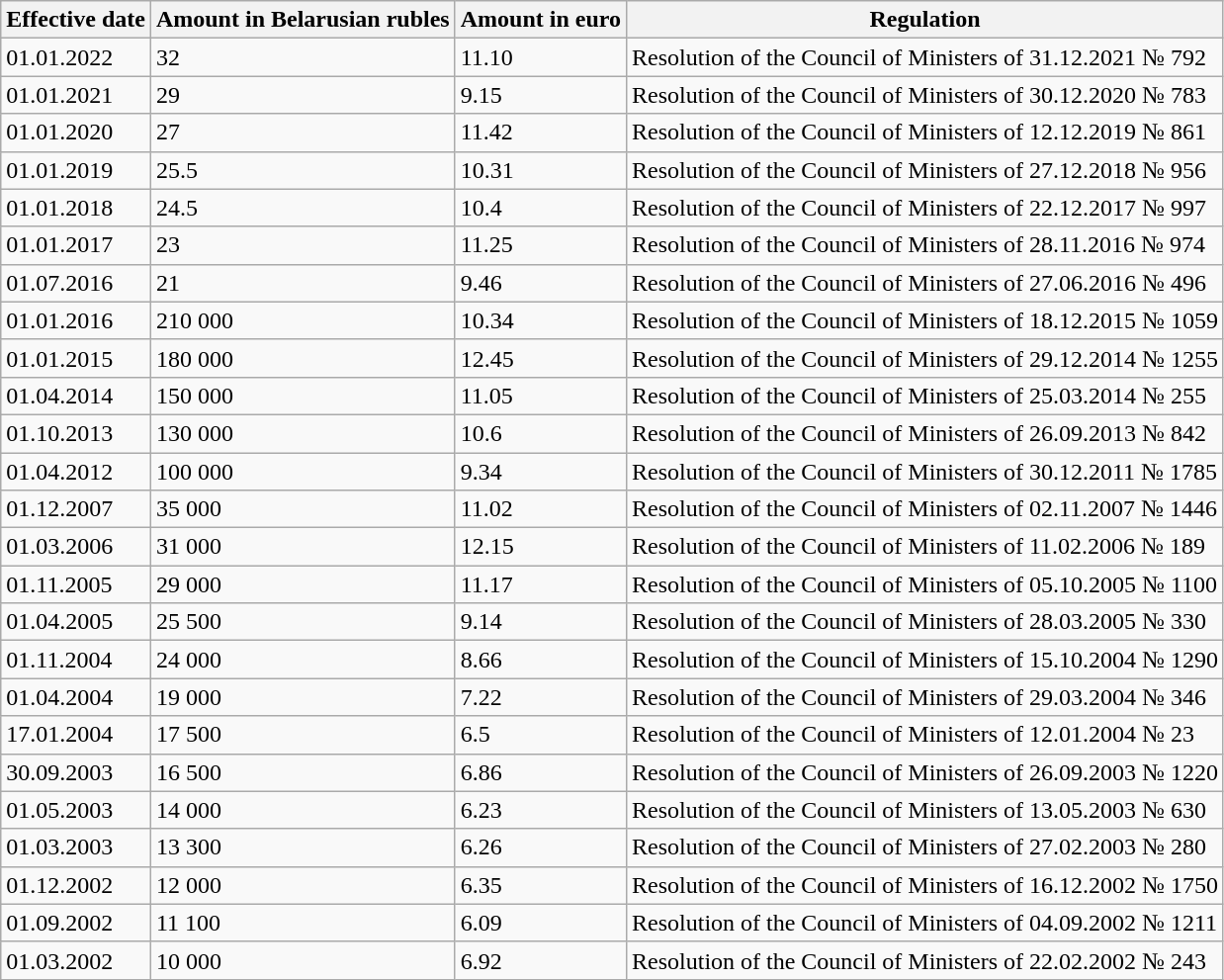<table class="wikitable">
<tr>
<th>Effective date</th>
<th>Amount in Belarusian rubles</th>
<th>Amount in euro</th>
<th>Regulation</th>
</tr>
<tr>
<td>01.01.2022</td>
<td>32</td>
<td>11.10</td>
<td>Resolution of the Council of Ministers of 31.12.2021 № 792</td>
</tr>
<tr>
<td>01.01.2021</td>
<td>29</td>
<td>9.15</td>
<td>Resolution of the Council of Ministers of 30.12.2020 № 783</td>
</tr>
<tr>
<td>01.01.2020</td>
<td>27</td>
<td>11.42</td>
<td>Resolution of the Council of Ministers of 12.12.2019 № 861</td>
</tr>
<tr>
<td>01.01.2019</td>
<td>25.5</td>
<td>10.31</td>
<td>Resolution of the Council of Ministers of 27.12.2018 № 956</td>
</tr>
<tr>
<td>01.01.2018</td>
<td>24.5</td>
<td>10.4</td>
<td>Resolution of the Council of Ministers of 22.12.2017 № 997</td>
</tr>
<tr>
<td>01.01.2017</td>
<td>23</td>
<td>11.25</td>
<td>Resolution of the Council of Ministers of 28.11.2016 № 974</td>
</tr>
<tr>
<td>01.07.2016</td>
<td>21</td>
<td>9.46</td>
<td>Resolution of the Council of Ministers of 27.06.2016 № 496</td>
</tr>
<tr>
<td>01.01.2016</td>
<td>210 000</td>
<td>10.34</td>
<td>Resolution of the Council of Ministers of 18.12.2015 № 1059</td>
</tr>
<tr>
<td>01.01.2015</td>
<td>180 000</td>
<td>12.45</td>
<td>Resolution of the Council of Ministers of 29.12.2014 № 1255</td>
</tr>
<tr>
<td>01.04.2014</td>
<td>150 000</td>
<td>11.05</td>
<td>Resolution of the Council of Ministers of 25.03.2014 № 255</td>
</tr>
<tr>
<td>01.10.2013</td>
<td>130 000</td>
<td>10.6</td>
<td>Resolution of the Council of Ministers of 26.09.2013 № 842</td>
</tr>
<tr>
<td>01.04.2012</td>
<td>100 000</td>
<td>9.34</td>
<td>Resolution of the Council of Ministers of 30.12.2011 № 1785</td>
</tr>
<tr>
<td>01.12.2007</td>
<td>35 000</td>
<td>11.02</td>
<td>Resolution of the Council of Ministers of 02.11.2007 № 1446</td>
</tr>
<tr>
<td>01.03.2006</td>
<td>31 000</td>
<td>12.15</td>
<td>Resolution of the Council of Ministers of 11.02.2006 № 189</td>
</tr>
<tr>
<td>01.11.2005</td>
<td>29 000</td>
<td>11.17</td>
<td>Resolution of the Council of Ministers of 05.10.2005 № 1100</td>
</tr>
<tr>
<td>01.04.2005</td>
<td>25 500</td>
<td>9.14</td>
<td>Resolution of the Council of Ministers of 28.03.2005 № 330</td>
</tr>
<tr>
<td>01.11.2004</td>
<td>24 000</td>
<td>8.66</td>
<td>Resolution of the Council of Ministers of 15.10.2004 № 1290</td>
</tr>
<tr>
<td>01.04.2004</td>
<td>19 000</td>
<td>7.22</td>
<td>Resolution of the Council of Ministers of 29.03.2004 № 346</td>
</tr>
<tr>
<td>17.01.2004</td>
<td>17 500</td>
<td>6.5</td>
<td>Resolution of the Council of Ministers of 12.01.2004 № 23</td>
</tr>
<tr>
<td>30.09.2003</td>
<td>16 500</td>
<td>6.86</td>
<td>Resolution of the Council of Ministers of 26.09.2003 № 1220</td>
</tr>
<tr>
<td>01.05.2003</td>
<td>14 000</td>
<td>6.23</td>
<td>Resolution of the Council of Ministers of 13.05.2003 № 630</td>
</tr>
<tr>
<td>01.03.2003</td>
<td>13 300</td>
<td>6.26</td>
<td>Resolution of the Council of Ministers of 27.02.2003 № 280</td>
</tr>
<tr>
<td>01.12.2002</td>
<td>12 000</td>
<td>6.35</td>
<td>Resolution of the Council of Ministers of 16.12.2002 № 1750</td>
</tr>
<tr>
<td>01.09.2002</td>
<td>11 100</td>
<td>6.09</td>
<td>Resolution of the Council of Ministers of 04.09.2002 № 1211</td>
</tr>
<tr>
<td>01.03.2002</td>
<td>10 000</td>
<td>6.92</td>
<td>Resolution of the Council of Ministers of 22.02.2002 № 243</td>
</tr>
</table>
